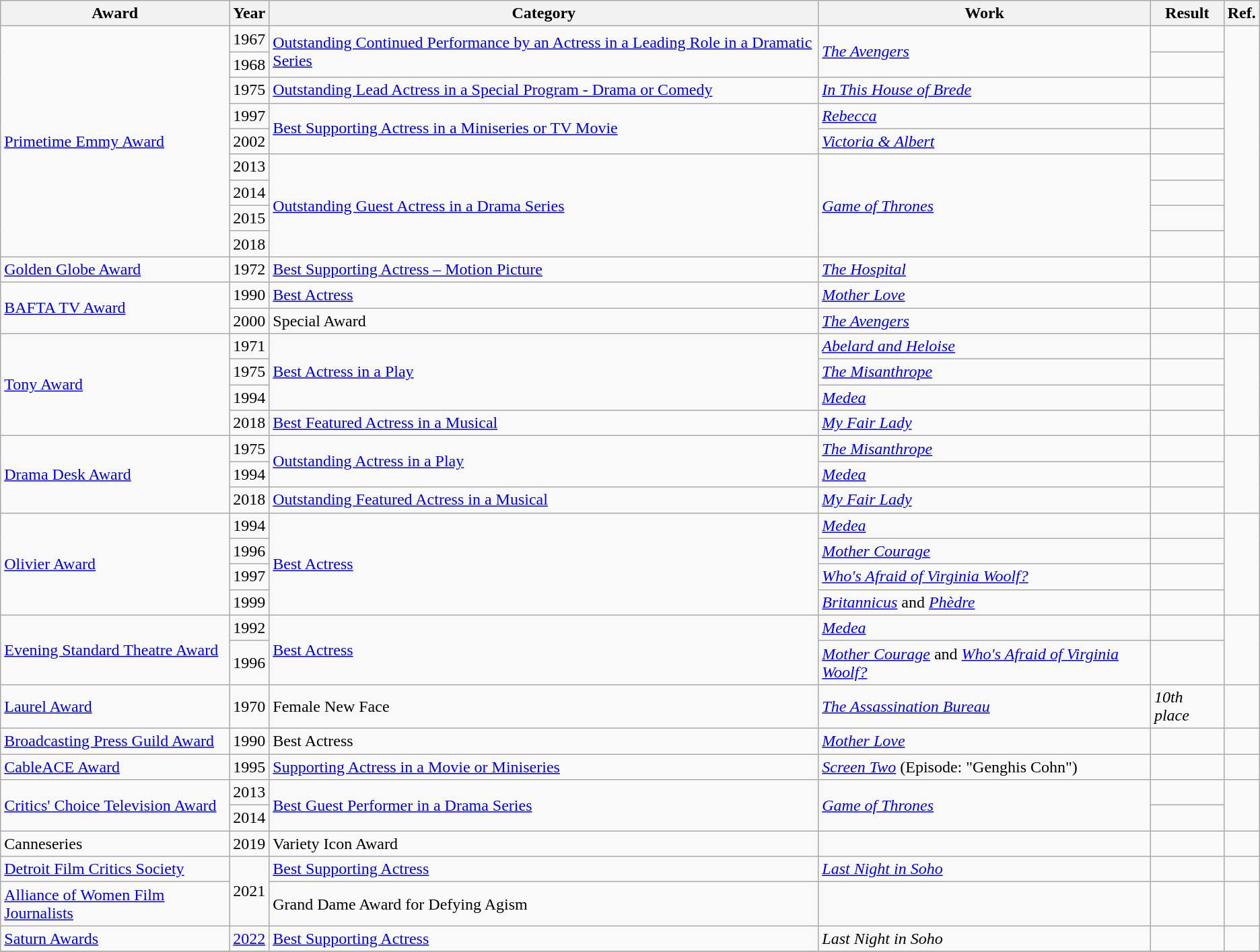<table class="wikitable">
<tr>
<th>Award</th>
<th>Year</th>
<th>Category</th>
<th>Work</th>
<th>Result</th>
<th>Ref.</th>
</tr>
<tr>
<td rowspan=9><a href='#'>Primetime Emmy Award</a></td>
<td>1967</td>
<td rowspan=2><a href='#'>Outstanding Continued Performance by an Actress in a Leading Role in a Dramatic Series</a></td>
<td rowspan=2><em><a href='#'>The Avengers</a></em></td>
<td></td>
<td rowspan="9"></td>
</tr>
<tr>
<td>1968</td>
<td></td>
</tr>
<tr>
<td>1975</td>
<td><a href='#'>Outstanding Lead Actress in a Special Program - Drama or Comedy</a></td>
<td><em><a href='#'>In This House of Brede</a></em></td>
<td></td>
</tr>
<tr>
<td>1997</td>
<td rowspan=2><a href='#'>Best Supporting Actress in a Miniseries or TV Movie</a></td>
<td><em><a href='#'>Rebecca</a></em></td>
<td></td>
</tr>
<tr>
<td>2002</td>
<td><em><a href='#'>Victoria & Albert</a></em></td>
<td></td>
</tr>
<tr>
<td>2013</td>
<td rowspan=4><a href='#'>Outstanding Guest Actress in a Drama Series</a></td>
<td rowspan=4><em><a href='#'>Game of Thrones</a></em></td>
<td></td>
</tr>
<tr>
<td>2014</td>
<td></td>
</tr>
<tr>
<td>2015</td>
<td></td>
</tr>
<tr>
<td>2018</td>
<td></td>
</tr>
<tr>
<td><a href='#'>Golden Globe Award</a></td>
<td>1972</td>
<td><a href='#'>Best Supporting Actress – Motion Picture</a></td>
<td><em><a href='#'>The Hospital</a></em></td>
<td></td>
<td></td>
</tr>
<tr>
<td rowspan=2><a href='#'>BAFTA TV Award</a></td>
<td>1990</td>
<td><a href='#'>Best Actress</a></td>
<td><em><a href='#'>Mother Love</a></em></td>
<td></td>
<td></td>
</tr>
<tr>
<td>2000</td>
<td>Special Award</td>
<td><em><a href='#'>The Avengers</a></em></td>
<td></td>
<td></td>
</tr>
<tr>
<td rowspan=4><a href='#'>Tony Award</a></td>
<td>1971</td>
<td rowspan=3><a href='#'>Best Actress in a Play</a></td>
<td><em><a href='#'>Abelard and Heloise</a></em></td>
<td></td>
<td rowspan=4></td>
</tr>
<tr>
<td>1975</td>
<td><em><a href='#'>The Misanthrope</a></em></td>
<td></td>
</tr>
<tr>
<td>1994</td>
<td><em><a href='#'>Medea</a></em></td>
<td></td>
</tr>
<tr>
<td>2018</td>
<td><a href='#'>Best Featured Actress in a Musical</a></td>
<td><em><a href='#'>My Fair Lady</a></em></td>
<td></td>
</tr>
<tr>
<td rowspan=3><a href='#'>Drama Desk Award</a></td>
<td>1975</td>
<td rowspan=2><a href='#'>Outstanding Actress in a Play</a></td>
<td><em><a href='#'>The Misanthrope</a></em></td>
<td></td>
<td rowspan="3"></td>
</tr>
<tr>
<td>1994</td>
<td><em><a href='#'>Medea</a></em></td>
<td></td>
</tr>
<tr>
<td>2018</td>
<td><a href='#'>Outstanding Featured Actress in a Musical</a></td>
<td><em><a href='#'>My Fair Lady</a></em></td>
<td></td>
</tr>
<tr>
<td rowspan=4><a href='#'>Olivier Award</a></td>
<td>1994</td>
<td rowspan=4><a href='#'>Best Actress</a></td>
<td><em><a href='#'>Medea</a></em></td>
<td></td>
<td rowspan=4></td>
</tr>
<tr>
<td>1996</td>
<td><em><a href='#'>Mother Courage</a></em></td>
<td></td>
</tr>
<tr>
<td>1997</td>
<td><em><a href='#'>Who's Afraid of Virginia Woolf?</a></em></td>
<td></td>
</tr>
<tr>
<td>1999</td>
<td><em><a href='#'>Britannicus</a></em> and <em><a href='#'>Phèdre</a></em></td>
<td></td>
</tr>
<tr>
<td rowspan=2><a href='#'>Evening Standard Theatre Award</a></td>
<td>1992</td>
<td rowspan=2><a href='#'>Best Actress</a></td>
<td><em><a href='#'>Medea</a></em></td>
<td></td>
<td rowspan=2></td>
</tr>
<tr>
<td>1996</td>
<td><em><a href='#'>Mother Courage</a></em> and <em><a href='#'>Who's Afraid of Virginia Woolf?</a></em></td>
<td></td>
</tr>
<tr>
<td><a href='#'>Laurel Award</a></td>
<td>1970</td>
<td>Female New Face</td>
<td><em><a href='#'>The Assassination Bureau</a></em></td>
<td><em>10th place</em></td>
<td></td>
</tr>
<tr>
<td><a href='#'>Broadcasting Press Guild Award</a></td>
<td>1990</td>
<td>Best Actress</td>
<td><em><a href='#'>Mother Love</a></em></td>
<td></td>
<td></td>
</tr>
<tr>
<td><a href='#'>CableACE Award</a></td>
<td>1995</td>
<td><a href='#'>Supporting Actress in a Movie or Miniseries</a></td>
<td><em><a href='#'>Screen Two</a></em> (Episode: "Genghis Cohn")</td>
<td></td>
<td></td>
</tr>
<tr>
<td rowspan=2><a href='#'>Critics' Choice Television Award</a></td>
<td>2013</td>
<td rowspan=2><a href='#'>Best Guest Performer in a Drama Series</a></td>
<td rowspan=2><em><a href='#'>Game of Thrones</a></em></td>
<td></td>
<td rowspan=2></td>
</tr>
<tr>
<td>2014</td>
<td></td>
</tr>
<tr>
<td>Canneseries</td>
<td>2019</td>
<td>Variety Icon Award</td>
<td></td>
<td></td>
<td></td>
</tr>
<tr>
<td><a href='#'>Detroit Film Critics Society</a></td>
<td rowspan=2>2021</td>
<td><a href='#'>Best Supporting Actress</a></td>
<td><em><a href='#'>Last Night in Soho</a></em></td>
<td></td>
<td></td>
</tr>
<tr>
<td><a href='#'>Alliance of Women Film Journalists</a></td>
<td>Grand Dame Award for Defying Agism</td>
<td></td>
<td></td>
<td></td>
</tr>
<tr>
<td><a href='#'>Saturn Awards</a></td>
<td><a href='#'>2022</a></td>
<td><a href='#'>Best Supporting Actress</a></td>
<td><em>Last Night in Soho</em></td>
<td></td>
<td></td>
</tr>
<tr>
</tr>
</table>
